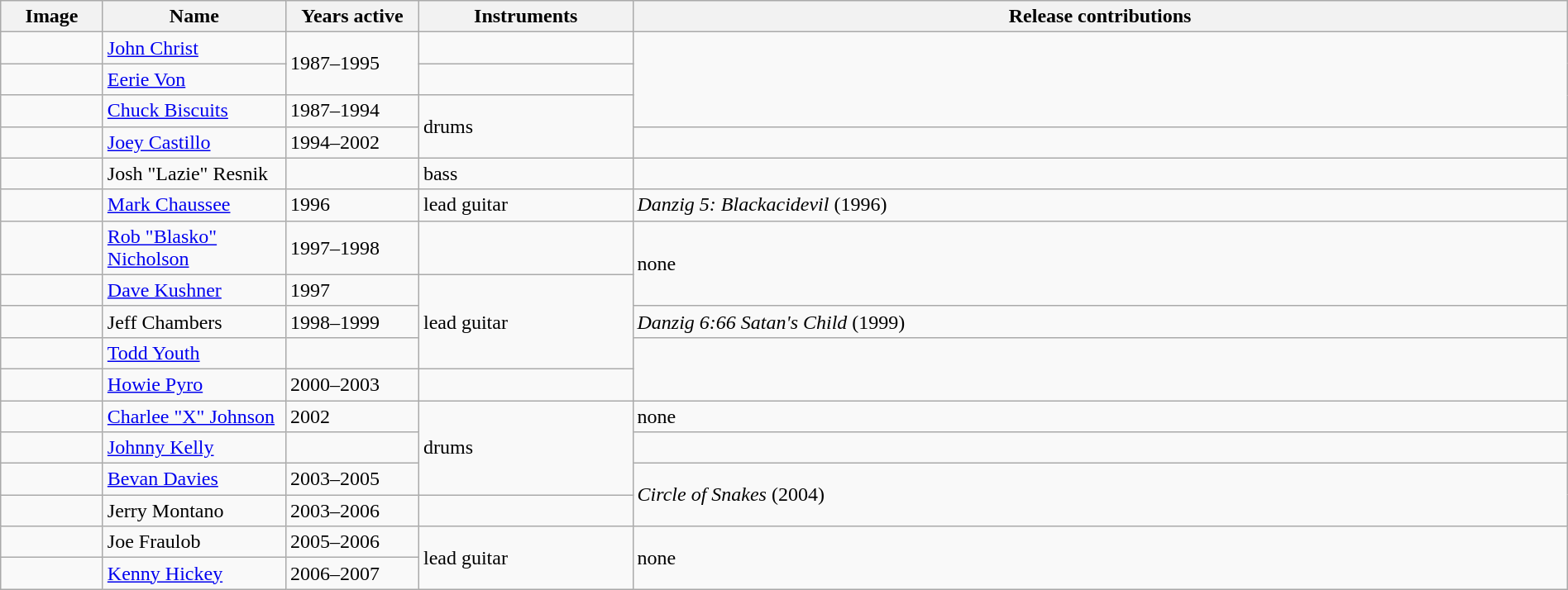<table class="wikitable" border="1" width=100%>
<tr>
<th width="75">Image</th>
<th width="140">Name</th>
<th width="100">Years active</th>
<th width="165">Instruments</th>
<th>Release contributions</th>
</tr>
<tr>
<td></td>
<td><a href='#'>John Christ</a><br></td>
<td rowspan="2">1987–1995</td>
<td></td>
<td rowspan="3"></td>
</tr>
<tr>
<td></td>
<td><a href='#'>Eerie Von</a><br></td>
<td></td>
</tr>
<tr>
<td></td>
<td><a href='#'>Chuck Biscuits</a><br></td>
<td>1987–1994</td>
<td rowspan="2">drums</td>
</tr>
<tr>
<td></td>
<td><a href='#'>Joey Castillo</a></td>
<td>1994–2002</td>
<td></td>
</tr>
<tr>
<td></td>
<td>Josh "Lazie" Resnik</td>
<td></td>
<td>bass</td>
<td></td>
</tr>
<tr>
<td></td>
<td><a href='#'>Mark Chaussee</a></td>
<td>1996</td>
<td>lead guitar</td>
<td><em>Danzig 5: Blackacidevil</em> (1996) </td>
</tr>
<tr>
<td></td>
<td><a href='#'>Rob "Blasko" Nicholson</a></td>
<td>1997–1998</td>
<td></td>
<td rowspan="2">none </td>
</tr>
<tr>
<td></td>
<td><a href='#'>Dave Kushner</a></td>
<td>1997</td>
<td rowspan="3">lead guitar</td>
</tr>
<tr>
<td></td>
<td>Jeff Chambers</td>
<td>1998–1999</td>
<td><em>Danzig 6:66 Satan's Child</em> (1999)</td>
</tr>
<tr>
<td></td>
<td><a href='#'>Todd Youth</a><br></td>
<td></td>
<td rowspan="2"></td>
</tr>
<tr>
<td></td>
<td><a href='#'>Howie Pyro</a><br></td>
<td>2000–2003 </td>
<td></td>
</tr>
<tr>
<td></td>
<td><a href='#'>Charlee "X" Johnson</a></td>
<td>2002</td>
<td rowspan="3">drums</td>
<td>none </td>
</tr>
<tr>
<td></td>
<td><a href='#'>Johnny Kelly</a></td>
<td></td>
<td></td>
</tr>
<tr>
<td></td>
<td><a href='#'>Bevan Davies</a></td>
<td>2003–2005</td>
<td rowspan="2"><em>Circle of Snakes</em> (2004)</td>
</tr>
<tr>
<td></td>
<td>Jerry Montano</td>
<td>2003–2006</td>
<td></td>
</tr>
<tr>
<td></td>
<td>Joe Fraulob</td>
<td>2005–2006</td>
<td rowspan="2">lead guitar</td>
<td rowspan="2">none </td>
</tr>
<tr>
<td></td>
<td><a href='#'>Kenny Hickey</a></td>
<td>2006–2007</td>
</tr>
</table>
